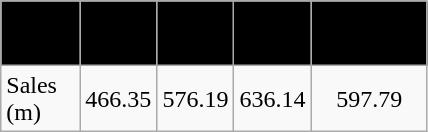<table class="wikitable">
<tr style="text-align:center;">
<th style="background: #000000; width:40px;"><span>Period</span></th>
<th style="background: #000000; width:40px;"><span>2012</span></th>
<th style="background: #000000; width:40px;"><span>2013</span></th>
<th style="background: #000000; width:40px;"><span>2014</span></th>
<th style="background: #000000; width:40px;"><span>2015  3Quarters </span></th>
</tr>
<tr>
<td>Sales (m)</td>
<td align=center>466.35</td>
<td align=center>576.19</td>
<td align=center>636.14</td>
<td align=center>597.79</td>
</tr>
</table>
